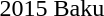<table>
<tr>
<td>2015 Baku<br></td>
<td></td>
<td></td>
<td></td>
</tr>
</table>
